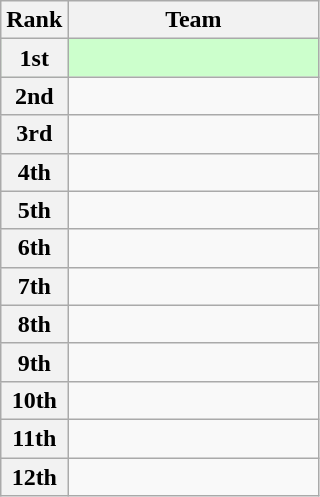<table class="wikitable">
<tr>
<th>Rank</th>
<th width=160px>Team</th>
</tr>
<tr bgcolor=ccffcc>
<th>1st</th>
<td></td>
</tr>
<tr>
<th>2nd</th>
<td></td>
</tr>
<tr>
<th>3rd</th>
<td></td>
</tr>
<tr>
<th>4th</th>
<td></td>
</tr>
<tr>
<th>5th</th>
<td></td>
</tr>
<tr>
<th>6th</th>
<td></td>
</tr>
<tr>
<th>7th</th>
<td></td>
</tr>
<tr>
<th>8th</th>
<td></td>
</tr>
<tr>
<th>9th</th>
<td></td>
</tr>
<tr>
<th>10th</th>
<td></td>
</tr>
<tr>
<th>11th</th>
<td></td>
</tr>
<tr>
<th>12th</th>
<td></td>
</tr>
</table>
